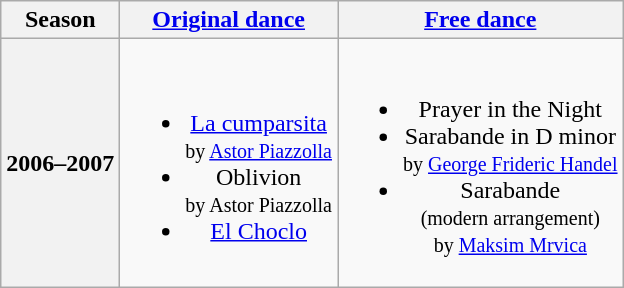<table class="wikitable" style="text-align:center">
<tr>
<th>Season</th>
<th><a href='#'>Original dance</a></th>
<th><a href='#'>Free dance</a></th>
</tr>
<tr>
<th>2006–2007 <br> </th>
<td><br><ul><li><a href='#'>La cumparsita</a> <br><small> by <a href='#'>Astor Piazzolla</a> </small></li><li>Oblivion <br><small> by Astor Piazzolla </small></li><li><a href='#'>El Choclo</a></li></ul></td>
<td><br><ul><li>Prayer in the Night</li><li>Sarabande in D minor <br><small> by <a href='#'>George Frideric Handel</a> </small></li><li>Sarabande <br><small> (modern arrangement) <br> by <a href='#'>Maksim Mrvica</a> </small></li></ul></td>
</tr>
</table>
